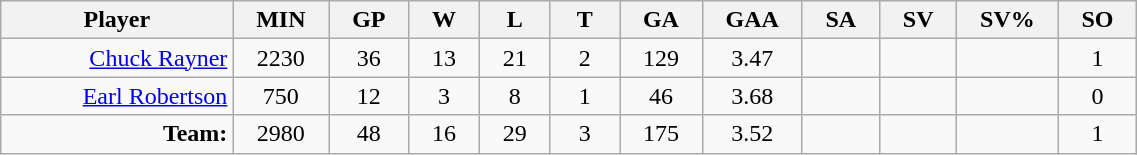<table class="wikitable sortable" width="60%">
<tr>
<th bgcolor="#DDDDFF" width="10%">Player</th>
<th width="3%" bgcolor="#DDDDFF">MIN</th>
<th width="3%" bgcolor="#DDDDFF">GP</th>
<th width="3%" bgcolor="#DDDDFF">W</th>
<th width="3%" bgcolor="#DDDDFF">L</th>
<th width="3%" bgcolor="#DDDDFF">T</th>
<th width="3%" bgcolor="#DDDDFF">GA</th>
<th width="3%" bgcolor="#DDDDFF">GAA</th>
<th width="3%" bgcolor="#DDDDFF">SA</th>
<th width="3%" bgcolor="#DDDDFF">SV</th>
<th width="3%" bgcolor="#DDDDFF">SV%</th>
<th width="3%" bgcolor="#DDDDFF">SO</th>
</tr>
<tr align="center">
<td align="right"><a href='#'>Chuck Rayner</a></td>
<td>2230</td>
<td>36</td>
<td>13</td>
<td>21</td>
<td>2</td>
<td>129</td>
<td>3.47</td>
<td></td>
<td></td>
<td></td>
<td>1</td>
</tr>
<tr align="center">
<td align="right"><a href='#'>Earl Robertson</a></td>
<td>750</td>
<td>12</td>
<td>3</td>
<td>8</td>
<td>1</td>
<td>46</td>
<td>3.68</td>
<td></td>
<td></td>
<td></td>
<td>0</td>
</tr>
<tr align="center">
<td align="right"><strong>Team:</strong></td>
<td>2980</td>
<td>48</td>
<td>16</td>
<td>29</td>
<td>3</td>
<td>175</td>
<td>3.52</td>
<td></td>
<td></td>
<td></td>
<td>1</td>
</tr>
</table>
